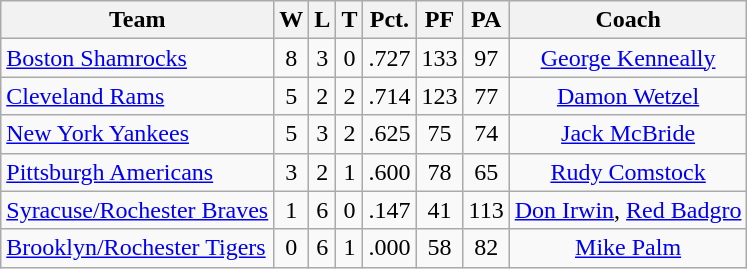<table class="wikitable">
<tr>
<th>Team</th>
<th>W</th>
<th>L</th>
<th>T</th>
<th>Pct.</th>
<th>PF</th>
<th>PA</th>
<th>Coach</th>
</tr>
<tr align="center">
<td align="left"><a href='#'>Boston Shamrocks</a></td>
<td>8</td>
<td>3</td>
<td>0</td>
<td>.727</td>
<td>133</td>
<td>97</td>
<td><a href='#'>George Kenneally</a></td>
</tr>
<tr align="center">
<td align="left"><a href='#'>Cleveland Rams</a></td>
<td>5</td>
<td>2</td>
<td>2</td>
<td>.714</td>
<td>123</td>
<td>77</td>
<td><a href='#'>Damon Wetzel</a></td>
</tr>
<tr align="center">
<td align="left"><a href='#'>New York Yankees</a></td>
<td>5</td>
<td>3</td>
<td>2</td>
<td>.625</td>
<td>75</td>
<td>74</td>
<td><a href='#'>Jack McBride</a></td>
</tr>
<tr align="center">
<td align="left"><a href='#'>Pittsburgh Americans</a></td>
<td>3</td>
<td>2</td>
<td>1</td>
<td>.600</td>
<td>78</td>
<td>65</td>
<td><a href='#'>Rudy Comstock</a></td>
</tr>
<tr align="center">
<td align="left"><a href='#'>Syracuse/Rochester Braves</a></td>
<td>1</td>
<td>6</td>
<td>0</td>
<td>.147</td>
<td>41</td>
<td>113</td>
<td><a href='#'>Don Irwin</a>, <a href='#'>Red Badgro</a></td>
</tr>
<tr align="center">
<td align="left"><a href='#'>Brooklyn/Rochester Tigers</a></td>
<td>0</td>
<td>6</td>
<td>1</td>
<td>.000</td>
<td>58</td>
<td>82</td>
<td><a href='#'>Mike Palm</a></td>
</tr>
</table>
